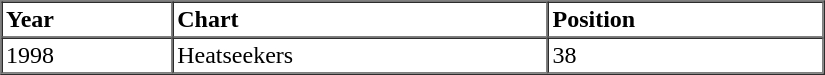<table border=1 cellspacing=0 cellpadding=2 width="550px">
<tr>
<th align="left">Year</th>
<th align="left">Chart</th>
<th align="left">Position</th>
</tr>
<tr>
<td align="left">1998</td>
<td align="left">Heatseekers</td>
<td align="left">38</td>
</tr>
<tr>
</tr>
</table>
